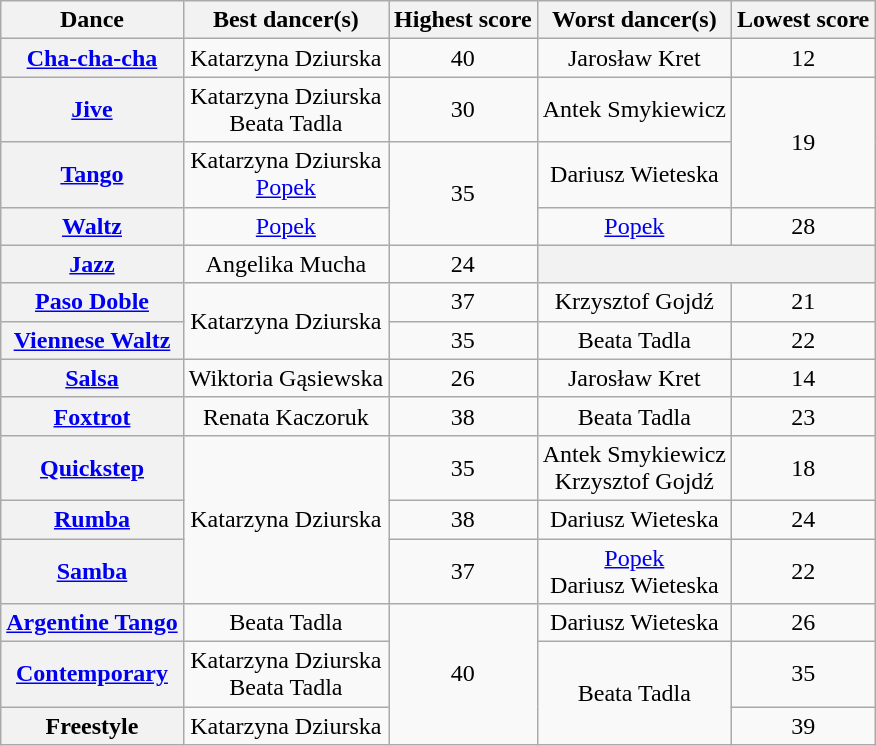<table class="wikitable sortable" style="text-align:center;">
<tr>
<th>Dance</th>
<th>Best dancer(s)</th>
<th>Highest score</th>
<th>Worst dancer(s)</th>
<th>Lowest score</th>
</tr>
<tr>
<th><a href='#'>Cha-cha-cha</a></th>
<td>Katarzyna Dziurska</td>
<td>40</td>
<td>Jarosław Kret</td>
<td>12</td>
</tr>
<tr>
<th><a href='#'>Jive</a></th>
<td>Katarzyna Dziurska<br>Beata Tadla</td>
<td>30</td>
<td>Antek Smykiewicz</td>
<td rowspan="2">19</td>
</tr>
<tr>
<th><a href='#'>Tango</a></th>
<td>Katarzyna Dziurska<br><a href='#'>Popek</a></td>
<td rowspan="2">35</td>
<td>Dariusz Wieteska</td>
</tr>
<tr>
<th><a href='#'>Waltz</a></th>
<td><a href='#'>Popek</a></td>
<td><a href='#'>Popek</a></td>
<td>28</td>
</tr>
<tr>
<th><a href='#'>Jazz</a></th>
<td>Angelika Mucha</td>
<td>24</td>
<th colspan="2"></th>
</tr>
<tr>
<th><a href='#'>Paso Doble</a></th>
<td rowspan="2">Katarzyna Dziurska</td>
<td>37</td>
<td>Krzysztof Gojdź</td>
<td>21</td>
</tr>
<tr>
<th><a href='#'>Viennese Waltz</a></th>
<td>35</td>
<td>Beata Tadla</td>
<td>22</td>
</tr>
<tr>
<th><a href='#'>Salsa</a></th>
<td>Wiktoria Gąsiewska</td>
<td>26</td>
<td>Jarosław Kret</td>
<td>14</td>
</tr>
<tr>
<th><a href='#'>Foxtrot</a></th>
<td>Renata Kaczoruk</td>
<td>38</td>
<td>Beata Tadla</td>
<td>23</td>
</tr>
<tr>
<th><a href='#'>Quickstep</a></th>
<td rowspan="3">Katarzyna Dziurska</td>
<td>35</td>
<td>Antek Smykiewicz<br>Krzysztof Gojdź</td>
<td>18</td>
</tr>
<tr>
<th><a href='#'>Rumba</a></th>
<td>38</td>
<td>Dariusz Wieteska</td>
<td>24</td>
</tr>
<tr>
<th><a href='#'>Samba</a></th>
<td>37</td>
<td><a href='#'>Popek</a><br>Dariusz Wieteska</td>
<td>22</td>
</tr>
<tr>
<th><a href='#'>Argentine Tango</a></th>
<td>Beata Tadla</td>
<td rowspan="3">40</td>
<td>Dariusz Wieteska</td>
<td>26</td>
</tr>
<tr>
<th><a href='#'>Contemporary</a></th>
<td>Katarzyna Dziurska<br>Beata Tadla</td>
<td rowspan="2">Beata Tadla</td>
<td>35</td>
</tr>
<tr>
<th>Freestyle</th>
<td>Katarzyna Dziurska</td>
<td>39</td>
</tr>
</table>
